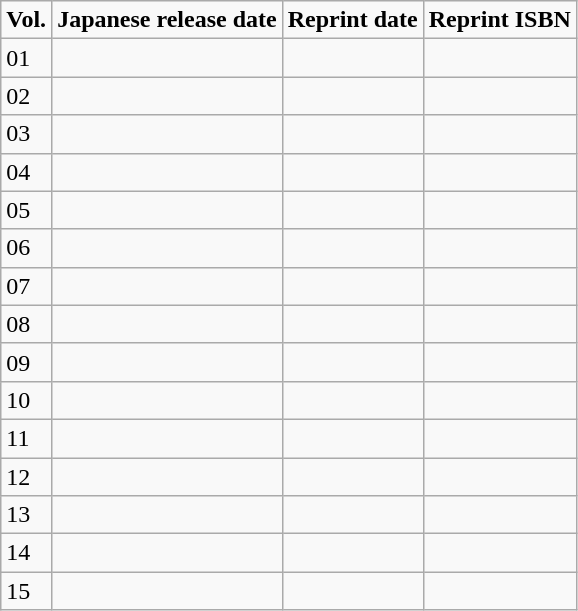<table class="wikitable">
<tr>
<td><strong>Vol.</strong></td>
<td><strong>Japanese release date</strong></td>
<td><strong>Reprint date</strong></td>
<td><strong>Reprint ISBN</strong></td>
</tr>
<tr>
<td>01</td>
<td></td>
<td></td>
<td></td>
</tr>
<tr>
<td>02</td>
<td></td>
<td></td>
<td></td>
</tr>
<tr>
<td>03</td>
<td></td>
<td></td>
<td></td>
</tr>
<tr>
<td>04</td>
<td></td>
<td></td>
<td></td>
</tr>
<tr>
<td>05</td>
<td></td>
<td></td>
<td></td>
</tr>
<tr>
<td>06</td>
<td></td>
<td></td>
<td></td>
</tr>
<tr>
<td>07</td>
<td></td>
<td></td>
<td></td>
</tr>
<tr>
<td>08</td>
<td></td>
<td></td>
<td></td>
</tr>
<tr>
<td>09</td>
<td></td>
<td></td>
<td></td>
</tr>
<tr>
<td>10</td>
<td></td>
<td></td>
<td></td>
</tr>
<tr>
<td>11</td>
<td></td>
<td></td>
<td></td>
</tr>
<tr>
<td>12</td>
<td></td>
<td></td>
<td></td>
</tr>
<tr>
<td>13</td>
<td></td>
<td></td>
<td></td>
</tr>
<tr>
<td>14</td>
<td></td>
<td></td>
<td></td>
</tr>
<tr>
<td>15</td>
<td></td>
<td></td>
<td></td>
</tr>
</table>
